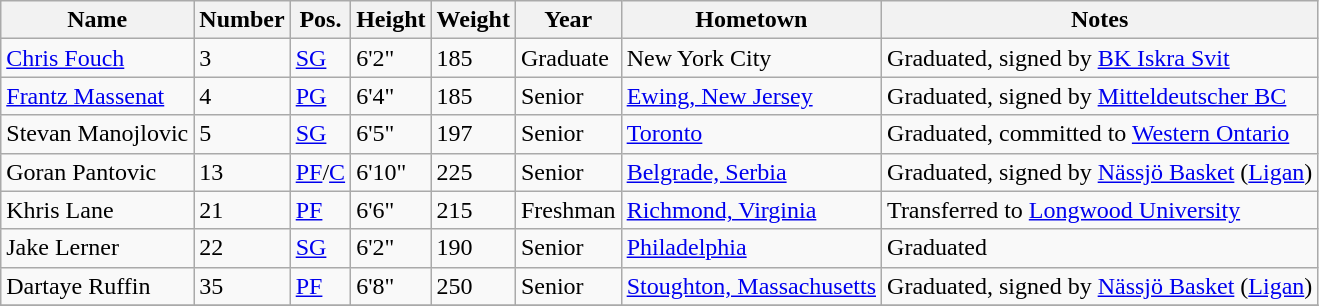<table class="wikitable sortable" border="1">
<tr>
<th>Name</th>
<th>Number</th>
<th>Pos.</th>
<th>Height</th>
<th>Weight</th>
<th>Year</th>
<th>Hometown</th>
<th class="unsortable">Notes</th>
</tr>
<tr>
<td sortname><a href='#'>Chris Fouch</a></td>
<td>3</td>
<td><a href='#'>SG</a></td>
<td>6'2"</td>
<td>185</td>
<td>Graduate</td>
<td>New York City</td>
<td>Graduated, signed by <a href='#'>BK Iskra Svit</a></td>
</tr>
<tr>
<td sortname><a href='#'>Frantz Massenat</a></td>
<td>4</td>
<td><a href='#'>PG</a></td>
<td>6'4"</td>
<td>185</td>
<td>Senior</td>
<td><a href='#'>Ewing, New Jersey</a></td>
<td>Graduated, signed by <a href='#'>Mitteldeutscher BC</a></td>
</tr>
<tr>
<td sortname>Stevan Manojlovic</td>
<td>5</td>
<td><a href='#'>SG</a></td>
<td>6'5"</td>
<td>197</td>
<td>Senior</td>
<td><a href='#'>Toronto</a></td>
<td>Graduated, committed to <a href='#'>Western Ontario</a></td>
</tr>
<tr>
<td sortname>Goran Pantovic</td>
<td>13</td>
<td><a href='#'>PF</a>/<a href='#'>C</a></td>
<td>6'10"</td>
<td>225</td>
<td>Senior</td>
<td><a href='#'>Belgrade, Serbia</a></td>
<td>Graduated, signed by <a href='#'>Nässjö Basket</a> (<a href='#'>Ligan</a>)</td>
</tr>
<tr>
<td sortname>Khris Lane</td>
<td>21</td>
<td><a href='#'>PF</a></td>
<td>6'6"</td>
<td>215</td>
<td>Freshman</td>
<td><a href='#'>Richmond, Virginia</a></td>
<td>Transferred to <a href='#'>Longwood University</a></td>
</tr>
<tr>
<td sortname>Jake Lerner</td>
<td>22</td>
<td><a href='#'>SG</a></td>
<td>6'2"</td>
<td>190</td>
<td>Senior</td>
<td><a href='#'>Philadelphia</a></td>
<td>Graduated</td>
</tr>
<tr>
<td sortname>Dartaye Ruffin</td>
<td>35</td>
<td><a href='#'>PF</a></td>
<td>6'8"</td>
<td>250</td>
<td>Senior</td>
<td><a href='#'>Stoughton, Massachusetts</a></td>
<td>Graduated, signed by <a href='#'>Nässjö Basket</a> (<a href='#'>Ligan</a>)</td>
</tr>
<tr>
</tr>
</table>
